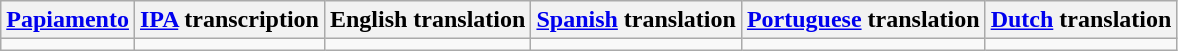<table class="wikitable">
<tr>
<th><a href='#'>Papiamento</a></th>
<th><a href='#'>IPA</a> transcription</th>
<th>English translation</th>
<th><a href='#'>Spanish</a> translation</th>
<th><a href='#'>Portuguese</a> translation</th>
<th><a href='#'>Dutch</a> translation</th>
</tr>
<tr style="vertical-align:top; white-space:nowrap;">
<td></td>
<td></td>
<td></td>
<td></td>
<td></td>
<td></td>
</tr>
</table>
